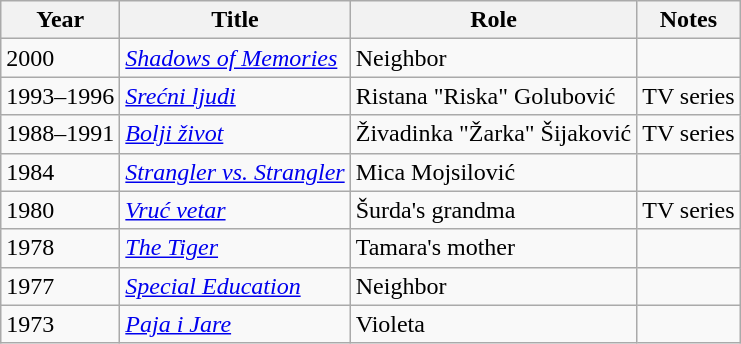<table class="wikitable sortable">
<tr>
<th>Year</th>
<th>Title</th>
<th>Role</th>
<th class="unsortable">Notes</th>
</tr>
<tr>
<td>2000</td>
<td><em><a href='#'>Shadows of Memories</a></em></td>
<td>Neighbor</td>
<td></td>
</tr>
<tr>
<td>1993–1996</td>
<td><em><a href='#'>Srećni ljudi</a></em></td>
<td>Ristana "Riska" Golubović</td>
<td>TV series</td>
</tr>
<tr>
<td>1988–1991</td>
<td><em><a href='#'>Bolji život</a></em></td>
<td>Živadinka "Žarka" Šijaković</td>
<td>TV series</td>
</tr>
<tr>
<td>1984</td>
<td><em><a href='#'>Strangler vs. Strangler</a></em></td>
<td>Mica Mojsilović</td>
<td></td>
</tr>
<tr>
<td>1980</td>
<td><em><a href='#'>Vruć vetar</a></em></td>
<td>Šurda's grandma</td>
<td>TV series</td>
</tr>
<tr>
<td>1978</td>
<td><em><a href='#'>The Tiger</a></em></td>
<td>Tamara's mother</td>
<td></td>
</tr>
<tr>
<td>1977</td>
<td><em><a href='#'>Special Education</a></em></td>
<td>Neighbor</td>
<td></td>
</tr>
<tr>
<td>1973</td>
<td><em><a href='#'>Paja i Jare</a></em></td>
<td>Violeta</td>
<td></td>
</tr>
</table>
